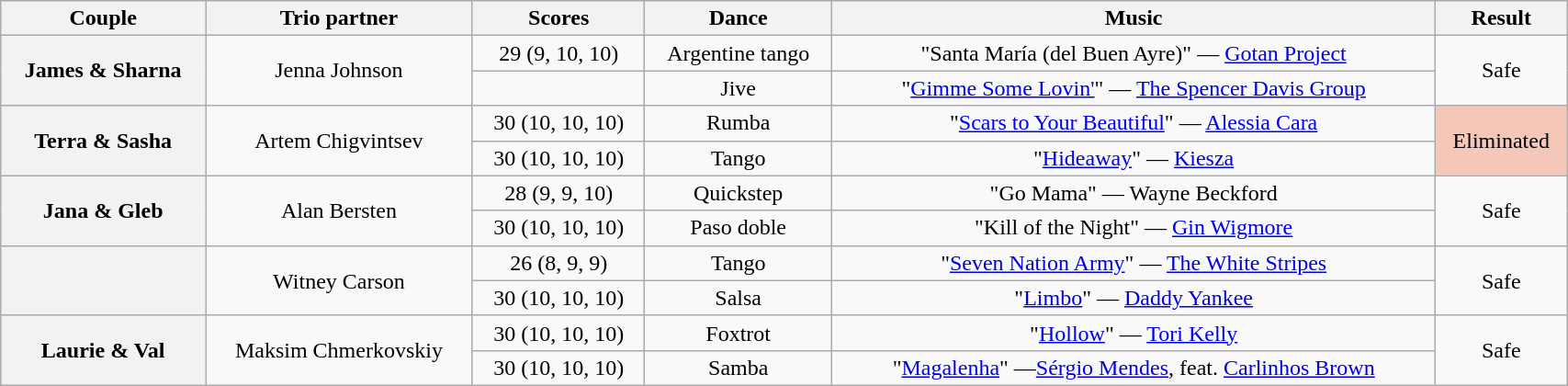<table class="wikitable sortable" style="text-align:center; width:90%">
<tr>
<th scope="col">Couple</th>
<th scope="col" class="unsortable">Trio partner</th>
<th scope="col">Scores</th>
<th scope="col" class="unsortable">Dance</th>
<th scope="col" class="unsortable">Music</th>
<th scope="col" class="unsortable">Result</th>
</tr>
<tr>
<th scope="row" rowspan=2>James & Sharna</th>
<td rowspan="2">Jenna Johnson</td>
<td>29 (9, 10, 10)</td>
<td>Argentine tango</td>
<td>"Santa María (del Buen Ayre)" — <a href='#'>Gotan Project</a></td>
<td rowspan=2>Safe</td>
</tr>
<tr>
<td></td>
<td>Jive</td>
<td>"<a href='#'>Gimme Some Lovin'</a>" — <a href='#'>The Spencer Davis Group</a></td>
</tr>
<tr>
<th scope="row" rowspan=2>Terra & Sasha</th>
<td rowspan="2">Artem Chigvintsev</td>
<td>30 (10, 10, 10)</td>
<td>Rumba</td>
<td>"<a href='#'>Scars to Your Beautiful</a>" — <a href='#'>Alessia Cara</a></td>
<td rowspan=2 bgcolor=f4c7b8>Eliminated</td>
</tr>
<tr>
<td>30 (10, 10, 10)</td>
<td>Tango</td>
<td>"<a href='#'>Hideaway</a>" — <a href='#'>Kiesza</a></td>
</tr>
<tr>
<th scope="row" rowspan=2>Jana & Gleb</th>
<td rowspan="2">Alan Bersten</td>
<td>28 (9, 9, 10)</td>
<td>Quickstep</td>
<td>"Go Mama" — Wayne Beckford</td>
<td rowspan=2>Safe</td>
</tr>
<tr>
<td>30 (10, 10, 10)</td>
<td>Paso doble</td>
<td>"Kill of the Night" — <a href='#'>Gin Wigmore</a></td>
</tr>
<tr>
<th scope="row" rowspan=2></th>
<td rowspan="2">Witney Carson</td>
<td>26 (8, 9, 9)</td>
<td>Tango</td>
<td>"<a href='#'>Seven Nation Army</a>" — <a href='#'>The White Stripes</a></td>
<td rowspan=2>Safe</td>
</tr>
<tr>
<td>30 (10, 10, 10)</td>
<td>Salsa</td>
<td>"<a href='#'>Limbo</a>" — <a href='#'>Daddy Yankee</a></td>
</tr>
<tr>
<th scope="row" rowspan=2>Laurie & Val</th>
<td rowspan="2">Maksim Chmerkovskiy</td>
<td>30 (10, 10, 10)</td>
<td>Foxtrot</td>
<td>"<a href='#'>Hollow</a>" — <a href='#'>Tori Kelly</a></td>
<td rowspan=2>Safe</td>
</tr>
<tr>
<td>30 (10, 10, 10)</td>
<td>Samba</td>
<td>"<a href='#'>Magalenha</a>"  —<a href='#'>Sérgio Mendes</a>, feat. <a href='#'>Carlinhos Brown</a></td>
</tr>
</table>
